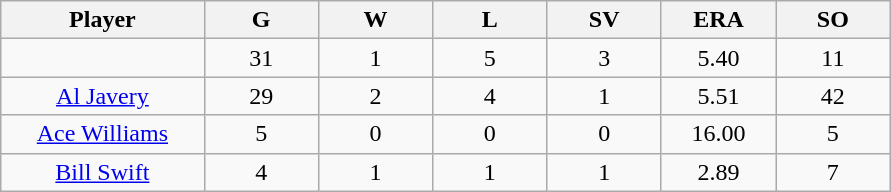<table class="wikitable sortable">
<tr>
<th bgcolor="#DDDDFF" width="16%">Player</th>
<th bgcolor="#DDDDFF" width="9%">G</th>
<th bgcolor="#DDDDFF" width="9%">W</th>
<th bgcolor="#DDDDFF" width="9%">L</th>
<th bgcolor="#DDDDFF" width="9%">SV</th>
<th bgcolor="#DDDDFF" width="9%">ERA</th>
<th bgcolor="#DDDDFF" width="9%">SO</th>
</tr>
<tr align="center">
<td></td>
<td>31</td>
<td>1</td>
<td>5</td>
<td>3</td>
<td>5.40</td>
<td>11</td>
</tr>
<tr align="center">
<td><a href='#'>Al Javery</a></td>
<td>29</td>
<td>2</td>
<td>4</td>
<td>1</td>
<td>5.51</td>
<td>42</td>
</tr>
<tr align="center">
<td><a href='#'>Ace Williams</a></td>
<td>5</td>
<td>0</td>
<td>0</td>
<td>0</td>
<td>16.00</td>
<td>5</td>
</tr>
<tr align=center>
<td><a href='#'>Bill Swift</a></td>
<td>4</td>
<td>1</td>
<td>1</td>
<td>1</td>
<td>2.89</td>
<td>7</td>
</tr>
</table>
